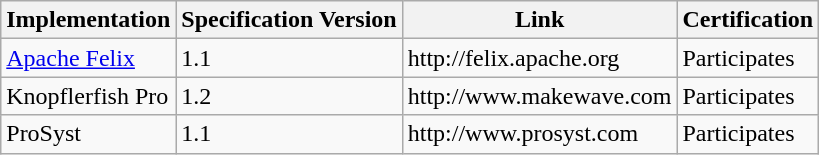<table class="wikitable sortable">
<tr>
<th>Implementation</th>
<th>Specification Version</th>
<th>Link</th>
<th>Certification</th>
</tr>
<tr>
<td><a href='#'>Apache Felix</a></td>
<td>1.1</td>
<td>http://felix.apache.org</td>
<td>Participates</td>
</tr>
<tr>
<td>Knopflerfish Pro</td>
<td>1.2</td>
<td>http://www.makewave.com</td>
<td>Participates</td>
</tr>
<tr>
<td>ProSyst</td>
<td>1.1</td>
<td>http://www.prosyst.com</td>
<td>Participates</td>
</tr>
</table>
